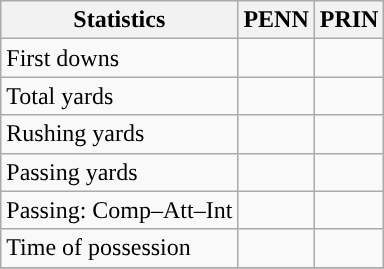<table class="wikitable" style="float: left;">
<tr>
<th>Statistics</th>
<th>PENN</th>
<th>PRIN</th>
</tr>
<tr>
<td>First downs</td>
<td></td>
<td></td>
</tr>
<tr>
<td>Total yards</td>
<td></td>
<td></td>
</tr>
<tr>
<td>Rushing yards</td>
<td></td>
<td></td>
</tr>
<tr>
<td>Passing yards</td>
<td></td>
<td></td>
</tr>
<tr>
<td>Passing: Comp–Att–Int</td>
<td></td>
<td></td>
</tr>
<tr>
<td>Time of possession</td>
<td></td>
<td></td>
</tr>
<tr>
</tr>
</table>
